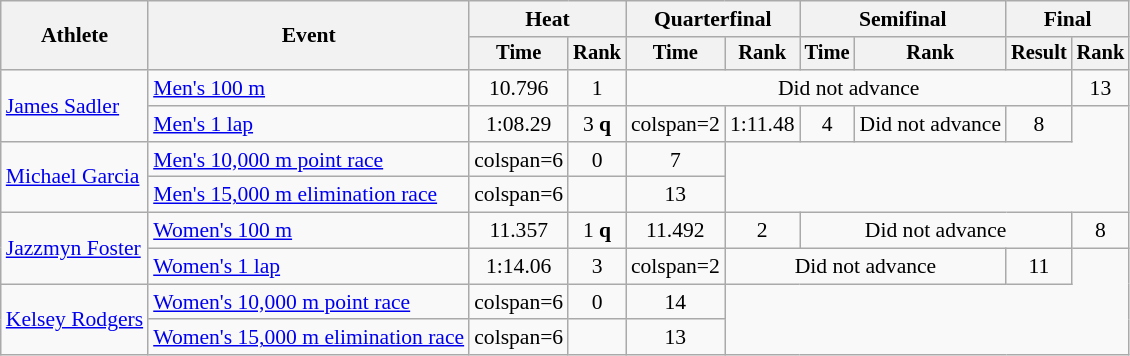<table class=wikitable style=font-size:90%;text-align:center>
<tr>
<th rowspan=2>Athlete</th>
<th rowspan=2>Event</th>
<th colspan=2>Heat</th>
<th colspan=2>Quarterfinal</th>
<th colspan=2>Semifinal</th>
<th colspan=2>Final</th>
</tr>
<tr style=font-size:95%>
<th>Time</th>
<th>Rank</th>
<th>Time</th>
<th>Rank</th>
<th>Time</th>
<th>Rank</th>
<th>Result</th>
<th>Rank</th>
</tr>
<tr>
<td align=left rowspan=2><a href='#'>James Sadler</a></td>
<td align=left><a href='#'>Men's 100 m</a></td>
<td>10.796</td>
<td>1</td>
<td colspan=5>Did not advance</td>
<td>13</td>
</tr>
<tr>
<td align=left><a href='#'>Men's 1 lap</a></td>
<td>1:08.29</td>
<td>3  <strong>q</strong></td>
<td>colspan=2 </td>
<td>1:11.48</td>
<td>4</td>
<td>Did not advance</td>
<td>8</td>
</tr>
<tr>
<td align=left rowspan=2><a href='#'>Michael Garcia</a></td>
<td align=left><a href='#'>Men's 10,000 m point race</a></td>
<td>colspan=6 </td>
<td>0</td>
<td>7</td>
</tr>
<tr>
<td align=left><a href='#'>Men's 15,000 m elimination race</a></td>
<td>colspan=6 </td>
<td></td>
<td>13</td>
</tr>
<tr>
<td align=left rowspan=2><a href='#'>Jazzmyn Foster</a></td>
<td align=left><a href='#'>Women's 100 m</a></td>
<td>11.357</td>
<td>1 <strong>q</strong></td>
<td>11.492</td>
<td>2</td>
<td colspan=3>Did not advance</td>
<td>8</td>
</tr>
<tr>
<td align=left><a href='#'>Women's 1 lap</a></td>
<td>1:14.06</td>
<td>3</td>
<td>colspan=2 </td>
<td colspan=3>Did not advance</td>
<td>11</td>
</tr>
<tr>
<td align=left rowspan=2><a href='#'>Kelsey Rodgers</a></td>
<td align=left><a href='#'>Women's 10,000 m point race</a></td>
<td>colspan=6 </td>
<td>0</td>
<td>14</td>
</tr>
<tr>
<td align=left><a href='#'>Women's 15,000 m elimination race</a></td>
<td>colspan=6 </td>
<td></td>
<td>13</td>
</tr>
</table>
